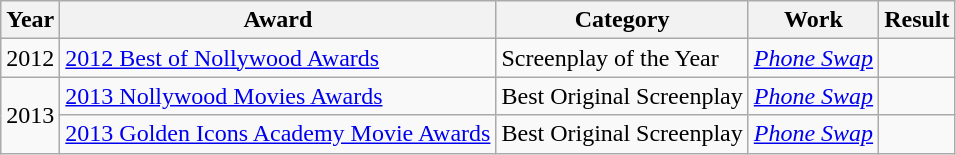<table class="wikitable plainrowheaders sortable">
<tr>
<th>Year</th>
<th>Award</th>
<th>Category</th>
<th>Work</th>
<th>Result</th>
</tr>
<tr>
<td>2012</td>
<td><a href='#'>2012 Best of Nollywood Awards</a></td>
<td>Screenplay of the Year</td>
<td><em><a href='#'>Phone Swap</a></em></td>
<td></td>
</tr>
<tr>
<td rowspan=2>2013</td>
<td><a href='#'>2013 Nollywood Movies Awards</a></td>
<td>Best Original Screenplay</td>
<td><em><a href='#'>Phone Swap</a></em></td>
<td></td>
</tr>
<tr>
<td><a href='#'>2013 Golden Icons Academy Movie Awards</a></td>
<td>Best Original Screenplay</td>
<td><em><a href='#'>Phone Swap</a></em></td>
<td></td>
</tr>
</table>
